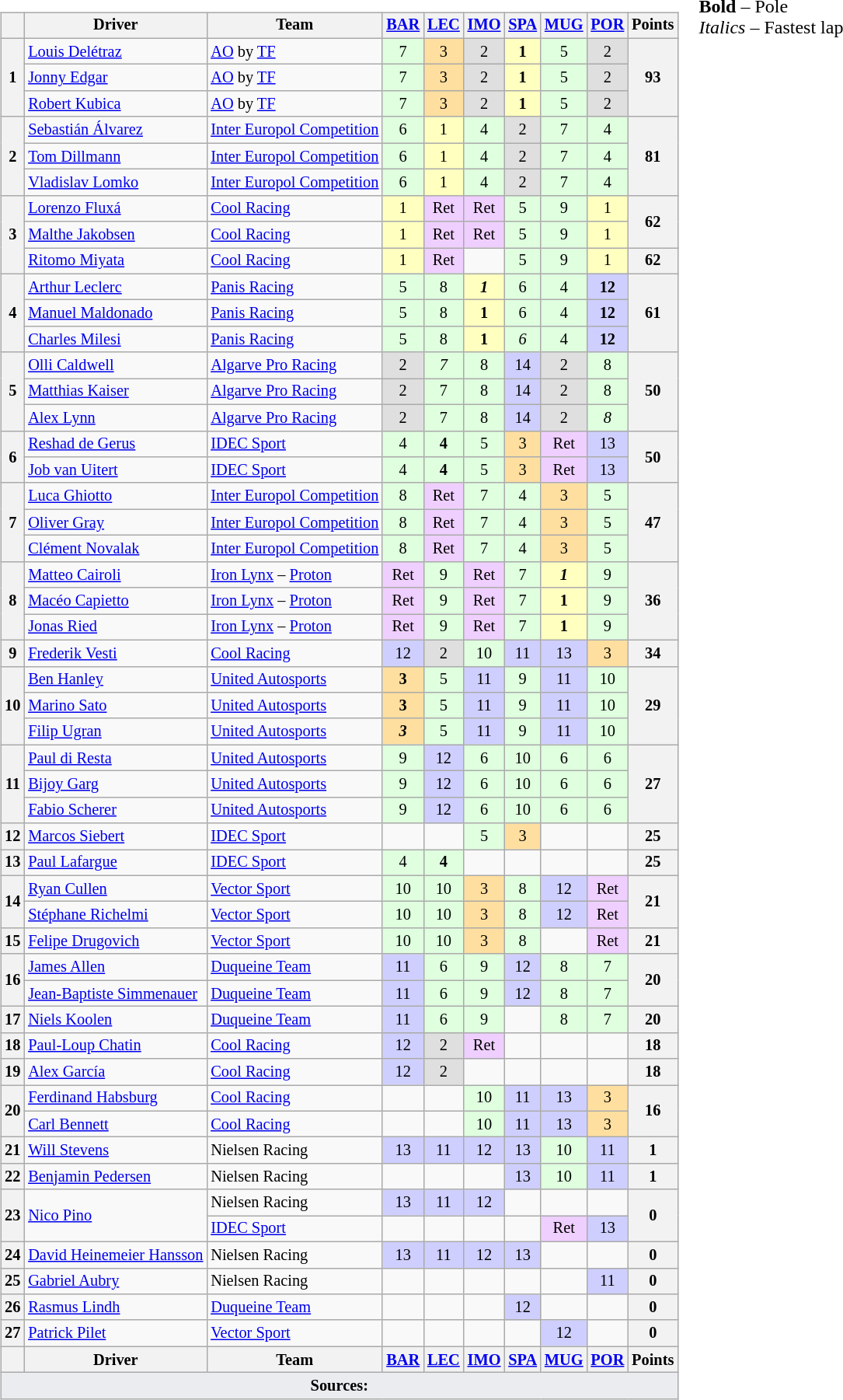<table>
<tr>
<td><br><table class="wikitable" style="font-size:85%; text-align:center;">
<tr>
<th></th>
<th>Driver</th>
<th>Team</th>
<th><a href='#'>BAR</a><br></th>
<th><a href='#'>LEC</a><br></th>
<th><a href='#'>IMO</a><br></th>
<th><a href='#'>SPA</a><br></th>
<th><a href='#'>MUG</a><br></th>
<th><a href='#'>POR</a><br></th>
<th>Points</th>
</tr>
<tr>
<th rowspan=3>1</th>
<td align="left"> <a href='#'>Louis Delétraz</a></td>
<td align="left"> <a href='#'>AO</a> by <a href='#'>TF</a></td>
<td style="background:#DFFFDF;">7</td>
<td style="background:#FFDF9F;">3</td>
<td style="background:#DFDFDF;">2</td>
<td style="background:#FFFFBF;"><strong>1</strong></td>
<td style="background:#DFFFDF;">5</td>
<td style="background:#DFDFDF;">2</td>
<th rowspan=3>93</th>
</tr>
<tr>
<td align="left"> <a href='#'>Jonny Edgar</a></td>
<td align="left"> <a href='#'>AO</a> by <a href='#'>TF</a></td>
<td style="background:#DFFFDF;">7</td>
<td style="background:#FFDF9F;">3</td>
<td style="background:#DFDFDF;">2</td>
<td style="background:#FFFFBF;"><strong>1</strong></td>
<td style="background:#DFFFDF;">5</td>
<td style="background:#DFDFDF;">2</td>
</tr>
<tr>
<td align="left"> <a href='#'>Robert Kubica</a></td>
<td align="left"> <a href='#'>AO</a> by <a href='#'>TF</a></td>
<td style="background:#DFFFDF;">7</td>
<td style="background:#FFDF9F;">3</td>
<td style="background:#DFDFDF;">2</td>
<td style="background:#FFFFBF;"><strong>1</strong></td>
<td style="background:#DFFFDF;">5</td>
<td style="background:#DFDFDF;">2</td>
</tr>
<tr>
<th rowspan=3>2</th>
<td align="left"> <a href='#'>Sebastián Álvarez</a></td>
<td align="left"> <a href='#'>Inter Europol Competition</a></td>
<td style="background:#DFFFDF;">6</td>
<td style="background:#FFFFBF;">1</td>
<td style="background:#DFFFDF;">4</td>
<td style="background:#DFDFDF;">2</td>
<td style="background:#DFFFDF;">7</td>
<td style="background:#DFFFDF;">4</td>
<th rowspan=3>81</th>
</tr>
<tr>
<td align="left"> <a href='#'>Tom Dillmann</a></td>
<td align="left"> <a href='#'>Inter Europol Competition</a></td>
<td style="background:#DFFFDF;">6</td>
<td style="background:#FFFFBF;">1</td>
<td style="background:#DFFFDF;">4</td>
<td style="background:#DFDFDF;">2</td>
<td style="background:#DFFFDF;">7</td>
<td style="background:#DFFFDF;">4</td>
</tr>
<tr>
<td align="left"> <a href='#'>Vladislav Lomko</a></td>
<td align="left"> <a href='#'>Inter Europol Competition</a></td>
<td style="background:#DFFFDF;">6</td>
<td style="background:#FFFFBF;">1</td>
<td style="background:#DFFFDF;">4</td>
<td style="background:#DFDFDF;">2</td>
<td style="background:#DFFFDF;">7</td>
<td style="background:#DFFFDF;">4</td>
</tr>
<tr>
<th rowspan="3">3</th>
<td align="left"> <a href='#'>Lorenzo Fluxá</a></td>
<td align="left"> <a href='#'>Cool Racing</a></td>
<td style="background:#FFFFBF;">1</td>
<td style="background:#EFCFFF;">Ret</td>
<td style="background:#EFCFFF;">Ret</td>
<td style="background:#DFFFDF;">5</td>
<td style="background:#DFFFDF;">9</td>
<td style="background:#FFFFBF;">1</td>
<th rowspan="2">62</th>
</tr>
<tr>
<td align="left"> <a href='#'>Malthe Jakobsen</a></td>
<td align="left"> <a href='#'>Cool Racing</a></td>
<td style="background:#FFFFBF;">1</td>
<td style="background:#EFCFFF;">Ret</td>
<td style="background:#EFCFFF;">Ret</td>
<td style="background:#DFFFDF;">5</td>
<td style="background:#DFFFDF;">9</td>
<td style="background:#FFFFBF;">1</td>
</tr>
<tr>
<td align="left"> <a href='#'>Ritomo Miyata</a></td>
<td align="left"> <a href='#'>Cool Racing</a></td>
<td style="background:#FFFFBF;">1</td>
<td style="background:#EFCFFF;">Ret</td>
<td></td>
<td style="background:#DFFFDF;">5</td>
<td style="background:#DFFFDF;">9</td>
<td style="background:#FFFFBF;">1</td>
<th>62</th>
</tr>
<tr>
<th rowspan="3">4</th>
<td align="left"> <a href='#'>Arthur Leclerc</a></td>
<td align="left"> <a href='#'>Panis Racing</a></td>
<td style="background:#DFFFDF;">5</td>
<td style="background:#DFFFDF;">8</td>
<td style="background:#FFFFBF;"><strong><em>1</em></strong></td>
<td style="background:#DFFFDF;">6</td>
<td style="background:#DFFFDF;">4</td>
<td style="background:#CFCFFF;"><strong>12</strong></td>
<th rowspan="3">61</th>
</tr>
<tr>
<td align="left"> <a href='#'>Manuel Maldonado</a></td>
<td align="left"> <a href='#'>Panis Racing</a></td>
<td style="background:#DFFFDF;">5</td>
<td style="background:#DFFFDF;">8</td>
<td style="background:#FFFFBF;"><strong>1</strong></td>
<td style="background:#DFFFDF;">6</td>
<td style="background:#DFFFDF;">4</td>
<td style="background:#CFCFFF;"><strong>12</strong></td>
</tr>
<tr>
<td align="left"> <a href='#'>Charles Milesi</a></td>
<td align="left"> <a href='#'>Panis Racing</a></td>
<td style="background:#DFFFDF;">5</td>
<td style="background:#DFFFDF;">8</td>
<td style="background:#FFFFBF;"><strong>1</strong></td>
<td style="background:#DFFFDF;"><em>6</em></td>
<td style="background:#DFFFDF;">4</td>
<td style="background:#CFCFFF;"><strong>12</strong></td>
</tr>
<tr>
<th rowspan="3">5</th>
<td align="left"> <a href='#'>Olli Caldwell</a></td>
<td align="left"> <a href='#'>Algarve Pro Racing</a></td>
<td style="background:#DFDFDF;">2</td>
<td style="background:#DFFFDF;"><em>7</em></td>
<td style="background:#DFFFDF;">8</td>
<td style="background:#CFCFFF;">14</td>
<td style="background:#DFDFDF;">2</td>
<td style="background:#DFFFDF;">8</td>
<th rowspan="3">50</th>
</tr>
<tr>
<td align="left"> <a href='#'>Matthias Kaiser</a></td>
<td align="left"> <a href='#'>Algarve Pro Racing</a></td>
<td style="background:#DFDFDF;">2</td>
<td style="background:#DFFFDF;">7</td>
<td style="background:#DFFFDF;">8</td>
<td style="background:#CFCFFF;">14</td>
<td style="background:#DFDFDF;">2</td>
<td style="background:#DFFFDF;">8</td>
</tr>
<tr>
<td align="left"> <a href='#'>Alex Lynn</a></td>
<td align="left"> <a href='#'>Algarve Pro Racing</a></td>
<td style="background:#DFDFDF;">2</td>
<td style="background:#DFFFDF;">7</td>
<td style="background:#DFFFDF;">8</td>
<td style="background:#CFCFFF;">14</td>
<td style="background:#DFDFDF;">2</td>
<td style="background:#DFFFDF;"><em>8</em></td>
</tr>
<tr>
<th rowspan="2">6</th>
<td align="left"> <a href='#'>Reshad de Gerus</a></td>
<td align="left"> <a href='#'>IDEC Sport</a></td>
<td style="background:#DFFFDF;">4</td>
<td style="background:#DFFFDF;"><strong>4</strong></td>
<td style="background:#DFFFDF;">5</td>
<td style="background:#FFDF9F;">3</td>
<td style="background:#EFCFFF;">Ret</td>
<td style="background:#CFCFFF;">13</td>
<th rowspan="2">50</th>
</tr>
<tr>
<td align="left"> <a href='#'>Job van Uitert</a></td>
<td align="left"> <a href='#'>IDEC Sport</a></td>
<td style="background:#DFFFDF;">4</td>
<td style="background:#DFFFDF;"><strong>4</strong></td>
<td style="background:#DFFFDF;">5</td>
<td style="background:#FFDF9F;">3</td>
<td style="background:#EFCFFF;">Ret</td>
<td style="background:#CFCFFF;">13</td>
</tr>
<tr>
<th rowspan="3">7</th>
<td align="left"> <a href='#'>Luca Ghiotto</a></td>
<td align="left"> <a href='#'>Inter Europol Competition</a></td>
<td style="background:#DFFFDF;">8</td>
<td style="background:#EFCFFF;">Ret</td>
<td style="background:#DFFFDF;">7</td>
<td style="background:#DFFFDF;">4</td>
<td style="background:#FFDF9F;">3</td>
<td style="background:#DFFFDF;">5</td>
<th rowspan="3">47</th>
</tr>
<tr>
<td align="left"> <a href='#'>Oliver Gray</a></td>
<td align="left"> <a href='#'>Inter Europol Competition</a></td>
<td style="background:#DFFFDF;">8</td>
<td style="background:#EFCFFF;">Ret</td>
<td style="background:#DFFFDF;">7</td>
<td style="background:#DFFFDF;">4</td>
<td style="background:#FFDF9F;">3</td>
<td style="background:#DFFFDF;">5</td>
</tr>
<tr>
<td align="left"> <a href='#'>Clément Novalak</a></td>
<td align="left"> <a href='#'>Inter Europol Competition</a></td>
<td style="background:#DFFFDF;">8</td>
<td style="background:#EFCFFF;">Ret</td>
<td style="background:#DFFFDF;">7</td>
<td style="background:#DFFFDF;">4</td>
<td style="background:#FFDF9F;">3</td>
<td style="background:#DFFFDF;">5</td>
</tr>
<tr>
<th rowspan="3">8</th>
<td align="left"> <a href='#'>Matteo Cairoli</a></td>
<td align="left"> <a href='#'>Iron Lynx</a> – <a href='#'>Proton</a></td>
<td style="background:#EFCFFF;">Ret</td>
<td style="background:#DFFFDF;">9</td>
<td style="background:#EFCFFF;">Ret</td>
<td style="background:#DFFFDF;">7</td>
<td style="background:#FFFFBF;"><strong><em>1</em></strong></td>
<td style="background:#DFFFDF;">9</td>
<th rowspan="3">36</th>
</tr>
<tr>
<td align="left"> <a href='#'>Macéo Capietto</a></td>
<td align="left"> <a href='#'>Iron Lynx</a> – <a href='#'>Proton</a></td>
<td style="background:#EFCFFF;">Ret</td>
<td style="background:#DFFFDF;">9</td>
<td style="background:#EFCFFF;">Ret</td>
<td style="background:#DFFFDF;">7</td>
<td style="background:#FFFFBF;"><strong>1</strong></td>
<td style="background:#DFFFDF;">9</td>
</tr>
<tr>
<td align="left"> <a href='#'>Jonas Ried</a></td>
<td align="left"> <a href='#'>Iron Lynx</a> – <a href='#'>Proton</a></td>
<td style="background:#EFCFFF;">Ret</td>
<td style="background:#DFFFDF;">9</td>
<td style="background:#EFCFFF;">Ret</td>
<td style="background:#DFFFDF;">7</td>
<td style="background:#FFFFBF;"><strong>1</strong></td>
<td style="background:#DFFFDF;">9</td>
</tr>
<tr>
<th>9</th>
<td align="left"> <a href='#'>Frederik Vesti</a></td>
<td align="left"> <a href='#'>Cool Racing</a></td>
<td style="background:#CFCFFF;">12</td>
<td style="background:#DFDFDF;">2</td>
<td style="background:#DFFFDF;">10</td>
<td style="background:#CFCFFF;">11</td>
<td style="background:#CFCFFF;">13</td>
<td style="background:#FFDF9F;">3</td>
<th>34</th>
</tr>
<tr>
<th rowspan="3">10</th>
<td align="left"> <a href='#'>Ben Hanley</a></td>
<td align="left"> <a href='#'>United Autosports</a></td>
<td style="background:#FFDF9F;"><strong>3</strong></td>
<td style="background:#DFFFDF;">5</td>
<td style="background:#CFCFFF;">11</td>
<td style="background:#DFFFDF;">9</td>
<td style="background:#CFCFFF;">11</td>
<td style="background:#DFFFDF;">10</td>
<th rowspan="3">29</th>
</tr>
<tr>
<td align="left"> <a href='#'>Marino Sato</a></td>
<td align="left"> <a href='#'>United Autosports</a></td>
<td style="background:#FFDF9F;"><strong>3</strong></td>
<td style="background:#DFFFDF;">5</td>
<td style="background:#CFCFFF;">11</td>
<td style="background:#DFFFDF;">9</td>
<td style="background:#CFCFFF;">11</td>
<td style="background:#DFFFDF;">10</td>
</tr>
<tr>
<td align="left"> <a href='#'>Filip Ugran</a></td>
<td align="left"> <a href='#'>United Autosports</a></td>
<td style="background:#FFDF9F;"><strong><em>3</em></strong></td>
<td style="background:#DFFFDF;">5</td>
<td style="background:#CFCFFF;">11</td>
<td style="background:#DFFFDF;">9</td>
<td style="background:#CFCFFF;">11</td>
<td style="background:#DFFFDF;">10</td>
</tr>
<tr>
<th rowspan="3">11</th>
<td align="left"> <a href='#'>Paul di Resta</a></td>
<td align="left"> <a href='#'>United Autosports</a></td>
<td style="background:#DFFFDF;">9</td>
<td style="background:#CFCFFF;">12</td>
<td style="background:#DFFFDF;">6</td>
<td style="background:#DFFFDF;">10</td>
<td style="background:#DFFFDF;">6</td>
<td style="background:#DFFFDF;">6</td>
<th rowspan="3">27</th>
</tr>
<tr>
<td align="left"> <a href='#'>Bijoy Garg</a></td>
<td align="left"> <a href='#'>United Autosports</a></td>
<td style="background:#DFFFDF;">9</td>
<td style="background:#CFCFFF;">12</td>
<td style="background:#DFFFDF;">6</td>
<td style="background:#DFFFDF;">10</td>
<td style="background:#DFFFDF;">6</td>
<td style="background:#DFFFDF;">6</td>
</tr>
<tr>
<td align="left"> <a href='#'>Fabio Scherer</a></td>
<td align="left"> <a href='#'>United Autosports</a></td>
<td style="background:#DFFFDF;">9</td>
<td style="background:#CFCFFF;">12</td>
<td style="background:#DFFFDF;">6</td>
<td style="background:#DFFFDF;">10</td>
<td style="background:#DFFFDF;">6</td>
<td style="background:#DFFFDF;">6</td>
</tr>
<tr>
<th>12</th>
<td align="left"> <a href='#'>Marcos Siebert</a></td>
<td align="left"> <a href='#'>IDEC Sport</a></td>
<td></td>
<td></td>
<td style="background:#DFFFDF;">5</td>
<td style="background:#FFDF9F;">3</td>
<td></td>
<td></td>
<th>25</th>
</tr>
<tr>
<th>13</th>
<td align="left"> <a href='#'>Paul Lafargue</a></td>
<td align="left"> <a href='#'>IDEC Sport</a></td>
<td style="background:#DFFFDF;">4</td>
<td style="background:#DFFFDF;"><strong>4</strong></td>
<td></td>
<td></td>
<td></td>
<td></td>
<th>25</th>
</tr>
<tr>
<th rowspan="2">14</th>
<td align="left"> <a href='#'>Ryan Cullen</a></td>
<td align="left"> <a href='#'>Vector Sport</a></td>
<td style="background:#DFFFDF;">10</td>
<td style="background:#DFFFDF;">10</td>
<td style="background:#FFDF9F;">3</td>
<td style="background:#DFFFDF;">8</td>
<td style="background:#CFCFFF;">12</td>
<td style="background:#EFCFFF;">Ret</td>
<th rowspan="2">21</th>
</tr>
<tr>
<td align="left"> <a href='#'>Stéphane Richelmi</a></td>
<td align="left"> <a href='#'>Vector Sport</a></td>
<td style="background:#DFFFDF;">10</td>
<td style="background:#DFFFDF;">10</td>
<td style="background:#FFDF9F;">3</td>
<td style="background:#DFFFDF;">8</td>
<td style="background:#CFCFFF;">12</td>
<td style="background:#EFCFFF;">Ret</td>
</tr>
<tr>
<th>15</th>
<td align="left"> <a href='#'>Felipe Drugovich</a></td>
<td align="left"> <a href='#'>Vector Sport</a></td>
<td style="background:#DFFFDF;">10</td>
<td style="background:#DFFFDF;">10</td>
<td style="background:#FFDF9F;">3</td>
<td style="background:#DFFFDF;">8</td>
<td></td>
<td style="background:#EFCFFF;">Ret</td>
<th>21</th>
</tr>
<tr>
<th rowspan="2">16</th>
<td align="left"> <a href='#'>James Allen</a></td>
<td align="left"> <a href='#'>Duqueine Team</a></td>
<td style="background:#CFCFFF;">11</td>
<td style="background:#DFFFDF;">6</td>
<td style="background:#DFFFDF;">9</td>
<td style="background:#CFCFFF;">12</td>
<td style="background:#DFFFDF;">8</td>
<td style="background:#DFFFDF;">7</td>
<th rowspan="2">20</th>
</tr>
<tr>
<td align="left"> <a href='#'>Jean-Baptiste Simmenauer</a></td>
<td align="left"> <a href='#'>Duqueine Team</a></td>
<td style="background:#CFCFFF;">11</td>
<td style="background:#DFFFDF;">6</td>
<td style="background:#DFFFDF;">9</td>
<td style="background:#CFCFFF;">12</td>
<td style="background:#DFFFDF;">8</td>
<td style="background:#DFFFDF;">7</td>
</tr>
<tr>
<th>17</th>
<td align="left"> <a href='#'>Niels Koolen</a></td>
<td align="left"> <a href='#'>Duqueine Team</a></td>
<td style="background:#CFCFFF;">11</td>
<td style="background:#DFFFDF;">6</td>
<td style="background:#DFFFDF;">9</td>
<td></td>
<td style="background:#DFFFDF;">8</td>
<td style="background:#DFFFDF;">7</td>
<th>20</th>
</tr>
<tr>
<th>18</th>
<td align="left"> <a href='#'>Paul-Loup Chatin</a></td>
<td align="left"> <a href='#'>Cool Racing</a></td>
<td style="background:#CFCFFF;">12</td>
<td style="background:#DFDFDF;">2</td>
<td style="background:#EFCFFF;">Ret</td>
<td></td>
<td></td>
<td></td>
<th>18</th>
</tr>
<tr>
<th>19</th>
<td align="left"> <a href='#'>Alex García</a></td>
<td align="left"> <a href='#'>Cool Racing</a></td>
<td style="background:#CFCFFF;">12</td>
<td style="background:#DFDFDF;">2</td>
<td></td>
<td></td>
<td></td>
<td></td>
<th>18</th>
</tr>
<tr>
<th rowspan="2">20</th>
<td align="left"> <a href='#'>Ferdinand Habsburg</a></td>
<td align="left"> <a href='#'>Cool Racing</a></td>
<td></td>
<td></td>
<td style="background:#DFFFDF;">10</td>
<td style="background:#CFCFFF;">11</td>
<td style="background:#CFCFFF;">13</td>
<td style="background:#FFDF9F;">3</td>
<th rowspan="2">16</th>
</tr>
<tr>
<td align="left"> <a href='#'>Carl Bennett</a></td>
<td align="left"> <a href='#'>Cool Racing</a></td>
<td></td>
<td></td>
<td style="background:#DFFFDF;">10</td>
<td style="background:#CFCFFF;">11</td>
<td style="background:#CFCFFF;">13</td>
<td style="background:#FFDF9F;">3</td>
</tr>
<tr>
<th>21</th>
<td align="left"> <a href='#'>Will Stevens</a></td>
<td align="left"> Nielsen Racing</td>
<td style="background:#CFCFFF;">13</td>
<td style="background:#CFCFFF;">11</td>
<td style="background:#CFCFFF;">12</td>
<td style="background:#CFCFFF;">13</td>
<td style="background:#DFFFDF;">10</td>
<td style="background:#CFCFFF;">11</td>
<th>1</th>
</tr>
<tr>
<th>22</th>
<td align="left"> <a href='#'>Benjamin Pedersen</a></td>
<td align="left"> Nielsen Racing</td>
<td></td>
<td></td>
<td></td>
<td style="background:#CFCFFF;">13</td>
<td style="background:#DFFFDF;">10</td>
<td style="background:#CFCFFF;">11</td>
<th>1</th>
</tr>
<tr>
<th rowspan="2">23</th>
<td rowspan="2" align="left"> <a href='#'>Nico Pino</a></td>
<td align="left"> Nielsen Racing</td>
<td style="background:#CFCFFF;">13</td>
<td style="background:#CFCFFF;">11</td>
<td style="background:#CFCFFF;">12</td>
<td></td>
<td></td>
<td></td>
<th rowspan="2">0</th>
</tr>
<tr>
<td align="left"> <a href='#'>IDEC Sport</a></td>
<td></td>
<td></td>
<td></td>
<td></td>
<td style="background:#EFCFFF;">Ret</td>
<td style="background:#CFCFFF;">13</td>
</tr>
<tr>
<th>24</th>
<td align="left"> <a href='#'>David Heinemeier Hansson</a></td>
<td align="left"> Nielsen Racing</td>
<td style="background:#CFCFFF;">13</td>
<td style="background:#CFCFFF;">11</td>
<td style="background:#CFCFFF;">12</td>
<td style="background:#CFCFFF;">13</td>
<td></td>
<td></td>
<th>0</th>
</tr>
<tr>
<th>25</th>
<td align="left"> <a href='#'>Gabriel Aubry</a></td>
<td align="left"> Nielsen Racing</td>
<td></td>
<td></td>
<td></td>
<td></td>
<td></td>
<td style="background:#CFCFFF;">11</td>
<th>0</th>
</tr>
<tr>
<th>26</th>
<td align="left"> <a href='#'>Rasmus Lindh</a></td>
<td align="left"> <a href='#'>Duqueine Team</a></td>
<td></td>
<td></td>
<td></td>
<td style="background:#CFCFFF;">12</td>
<td></td>
<td></td>
<th>0</th>
</tr>
<tr>
<th>27</th>
<td align="left"> <a href='#'>Patrick Pilet</a></td>
<td align="left"> <a href='#'>Vector Sport</a></td>
<td></td>
<td></td>
<td></td>
<td></td>
<td style="background:#CFCFFF;">12</td>
<td></td>
<th>0</th>
</tr>
<tr>
<th></th>
<th>Driver</th>
<th>Team</th>
<th><a href='#'>BAR</a><br></th>
<th><a href='#'>LEC</a><br></th>
<th><a href='#'>IMO</a><br></th>
<th><a href='#'>SPA</a><br></th>
<th><a href='#'>MUG</a><br></th>
<th><a href='#'>POR</a><br></th>
<th>Points</th>
</tr>
<tr class="sortbottom">
<td colspan="10" style="background-color:#EAECF0;text-align:center"><strong>Sources:</strong></td>
</tr>
</table>
</td>
<td valign="top"><br><span><strong>Bold</strong> – Pole</span><br><span><em>Italics</em> – Fastest lap</span></td>
</tr>
</table>
